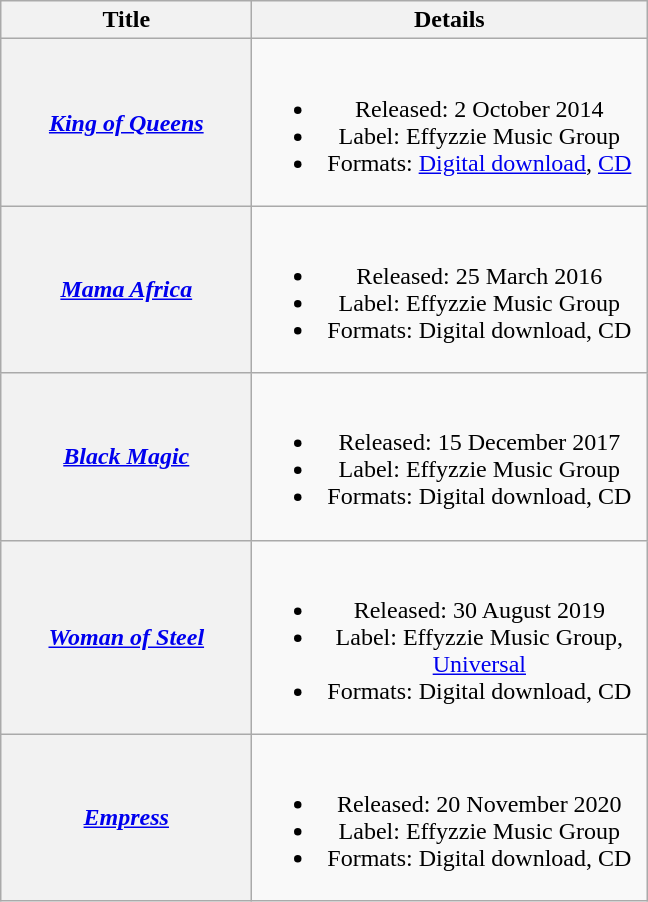<table class="wikitable plainrowheaders" style="text-align:center;">
<tr>
<th scope="col" style="width:10em;">Title</th>
<th scope="col" style="width:16em;">Details</th>
</tr>
<tr>
<th scope="row"><em><a href='#'>King of Queens</a></em></th>
<td><br><ul><li>Released: 2 October 2014</li><li>Label: Effyzzie Music Group</li><li>Formats: <a href='#'>Digital download</a>, <a href='#'>CD</a></li></ul></td>
</tr>
<tr>
<th scope="row"><em><a href='#'>Mama Africa</a></em></th>
<td><br><ul><li>Released: 25 March 2016</li><li>Label: Effyzzie Music Group</li><li>Formats: Digital download, CD</li></ul></td>
</tr>
<tr>
<th scope="row"><em><a href='#'>Black Magic</a></em></th>
<td><br><ul><li>Released: 15 December 2017</li><li>Label: Effyzzie Music Group</li><li>Formats: Digital download, CD</li></ul></td>
</tr>
<tr>
<th scope="row"><em><a href='#'>Woman of Steel</a></em></th>
<td><br><ul><li>Released: 30 August 2019</li><li>Label: Effyzzie Music Group, <a href='#'>Universal</a></li><li>Formats: Digital download, CD</li></ul></td>
</tr>
<tr>
<th scope="row"><em><a href='#'>Empress</a></em></th>
<td><br><ul><li>Released: 20 November 2020</li><li>Label: Effyzzie Music Group</li><li>Formats: Digital download, CD</li></ul></td>
</tr>
</table>
